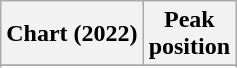<table class="wikitable plainrowheaders" style="text-align:center">
<tr>
<th scope="col">Chart (2022)</th>
<th scope="col">Peak<br>position</th>
</tr>
<tr>
</tr>
<tr>
</tr>
<tr>
</tr>
</table>
